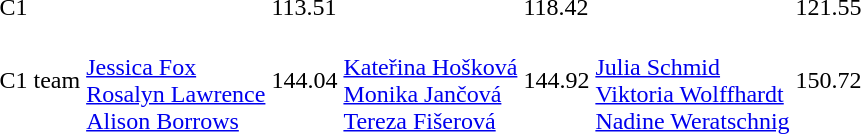<table>
<tr>
<td>C1</td>
<td></td>
<td>113.51</td>
<td></td>
<td>118.42</td>
<td></td>
<td>121.55</td>
</tr>
<tr>
<td>C1 team</td>
<td><br><a href='#'>Jessica Fox</a><br><a href='#'>Rosalyn Lawrence</a><br><a href='#'>Alison Borrows</a></td>
<td>144.04</td>
<td><br><a href='#'>Kateřina Hošková</a><br><a href='#'>Monika Jančová</a><br><a href='#'>Tereza Fišerová</a></td>
<td>144.92</td>
<td><br><a href='#'>Julia Schmid</a><br><a href='#'>Viktoria Wolffhardt</a><br><a href='#'>Nadine Weratschnig</a></td>
<td>150.72</td>
</tr>
</table>
